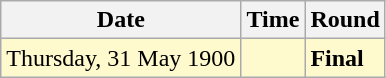<table class="wikitable">
<tr>
<th>Date</th>
<th>Time</th>
<th>Round</th>
</tr>
<tr style=background:lemonchiffon>
<td>Thursday, 31 May 1900</td>
<td></td>
<td><strong>Final</strong></td>
</tr>
</table>
